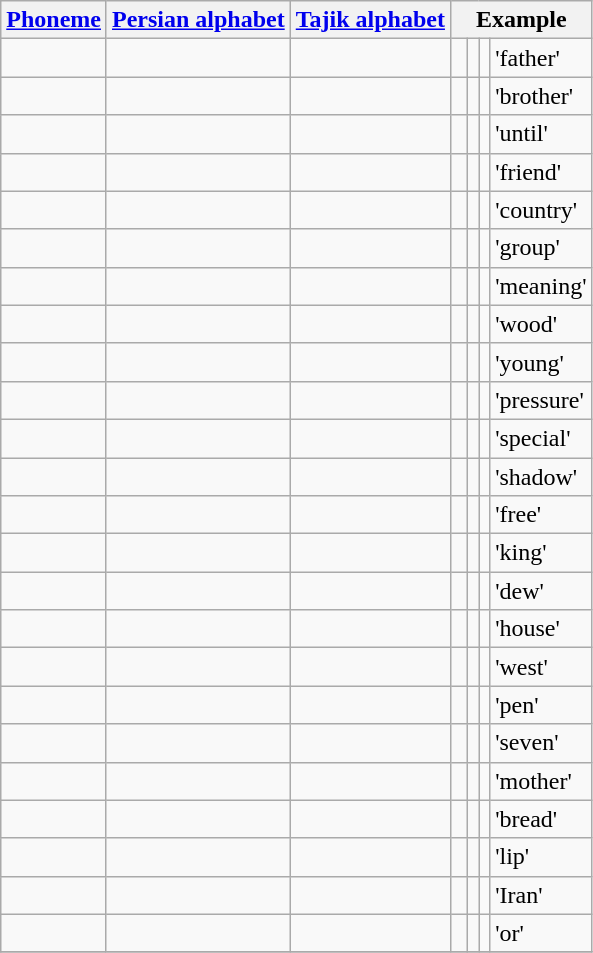<table class="wikitable">
<tr>
<th><a href='#'>Phoneme</a></th>
<th><a href='#'>Persian alphabet</a></th>
<th><a href='#'>Tajik alphabet</a></th>
<th colspan="4">Example</th>
</tr>
<tr>
<td></td>
<td></td>
<td></td>
<td>  </td>
<td></td>
<td></td>
<td>'father'</td>
</tr>
<tr>
<td></td>
<td></td>
<td></td>
<td>  </td>
<td></td>
<td></td>
<td>'brother'</td>
</tr>
<tr>
<td></td>
<td></td>
<td></td>
<td>  </td>
<td></td>
<td></td>
<td>'until'</td>
</tr>
<tr>
<td></td>
<td></td>
<td></td>
<td>  </td>
<td></td>
<td></td>
<td>'friend'</td>
</tr>
<tr>
<td></td>
<td></td>
<td></td>
<td>  </td>
<td></td>
<td></td>
<td>'country'</td>
</tr>
<tr>
<td></td>
<td></td>
<td></td>
<td>  </td>
<td></td>
<td></td>
<td>'group'</td>
</tr>
<tr>
<td></td>
<td></td>
<td></td>
<td>  </td>
<td></td>
<td></td>
<td>'meaning'</td>
</tr>
<tr>
<td></td>
<td></td>
<td></td>
<td>  </td>
<td></td>
<td></td>
<td>'wood'</td>
</tr>
<tr>
<td></td>
<td></td>
<td></td>
<td>  </td>
<td></td>
<td></td>
<td>'young'</td>
</tr>
<tr>
<td></td>
<td></td>
<td></td>
<td>  </td>
<td></td>
<td></td>
<td>'pressure'</td>
</tr>
<tr>
<td></td>
<td></td>
<td></td>
<td>  </td>
<td></td>
<td></td>
<td>'special'</td>
</tr>
<tr>
<td></td>
<td></td>
<td></td>
<td>  </td>
<td></td>
<td></td>
<td>'shadow'</td>
</tr>
<tr>
<td></td>
<td></td>
<td></td>
<td>  </td>
<td></td>
<td></td>
<td>'free'</td>
</tr>
<tr>
<td></td>
<td></td>
<td></td>
<td>  </td>
<td></td>
<td></td>
<td>'king'</td>
</tr>
<tr>
<td></td>
<td></td>
<td></td>
<td>  </td>
<td></td>
<td></td>
<td>'dew'</td>
</tr>
<tr>
<td></td>
<td></td>
<td></td>
<td>  </td>
<td></td>
<td></td>
<td>'house'</td>
</tr>
<tr>
<td></td>
<td></td>
<td></td>
<td>  </td>
<td></td>
<td></td>
<td>'west'</td>
</tr>
<tr>
<td></td>
<td></td>
<td></td>
<td>  </td>
<td></td>
<td></td>
<td>'pen'</td>
</tr>
<tr>
<td></td>
<td></td>
<td></td>
<td>  </td>
<td></td>
<td></td>
<td>'seven'</td>
</tr>
<tr>
<td></td>
<td></td>
<td></td>
<td>  </td>
<td></td>
<td></td>
<td>'mother'</td>
</tr>
<tr>
<td></td>
<td></td>
<td></td>
<td>  </td>
<td></td>
<td></td>
<td>'bread'</td>
</tr>
<tr>
<td></td>
<td></td>
<td></td>
<td>  </td>
<td></td>
<td></td>
<td>'lip'</td>
</tr>
<tr>
<td></td>
<td></td>
<td></td>
<td>  </td>
<td></td>
<td></td>
<td>'Iran'</td>
</tr>
<tr>
<td></td>
<td></td>
<td></td>
<td>  </td>
<td></td>
<td></td>
<td>'or'</td>
</tr>
<tr>
</tr>
</table>
